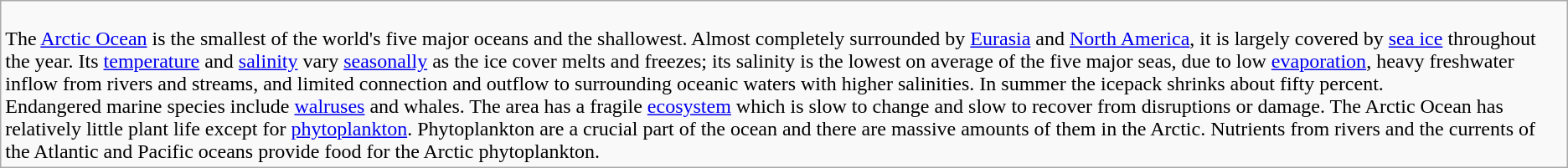<table class="wikitable">
<tr>
<td><br>The <a href='#'>Arctic Ocean</a> is the smallest of the world's five major oceans and the shallowest. Almost completely surrounded by <a href='#'>Eurasia</a> and <a href='#'>North America</a>, it is largely covered by <a href='#'>sea ice</a> throughout the year.  Its <a href='#'>temperature</a> and <a href='#'>salinity</a> vary <a href='#'>seasonally</a> as the ice cover melts and freezes; its salinity is the lowest on average of the five major seas, due to low <a href='#'>evaporation</a>, heavy freshwater inflow from rivers and streams, and limited connection and outflow to surrounding oceanic waters with higher salinities. In summer the icepack shrinks about fifty percent.<br>Endangered marine species include <a href='#'>walruses</a> and whales. The area has a fragile <a href='#'>ecosystem</a> which is slow to change and slow to recover from disruptions or damage. The Arctic Ocean has relatively little plant life except for <a href='#'>phytoplankton</a>. Phytoplankton are a crucial part of the ocean and there are massive amounts of them in the Arctic. Nutrients from rivers and the currents of the Atlantic and Pacific oceans provide food for the Arctic phytoplankton.</td>
</tr>
</table>
